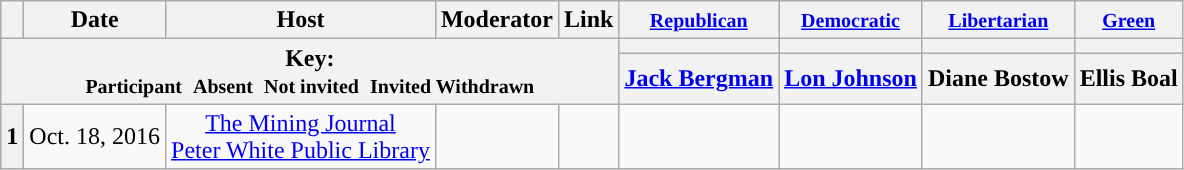<table class="wikitable" style="text-align:center;">
<tr>
<th scope="col"></th>
<th scope="col">Date</th>
<th scope="col">Host</th>
<th scope="col">Moderator</th>
<th scope="col">Link</th>
<th scope="col"><small><a href='#'>Republican</a></small></th>
<th scope="col"><small><a href='#'>Democratic</a></small></th>
<th scope="col"><small><a href='#'>Libertarian</a></small></th>
<th scope="col"><small><a href='#'>Green</a></small></th>
</tr>
<tr>
<th colspan="5" rowspan="2">Key:<br> <small>Participant </small>  <small>Absent </small>  <small>Not invited </small>  <small>Invited  Withdrawn</small></th>
<th scope="col" style="background:"></th>
<th scope="col" style="background:"></th>
<th scope="col" style="background:"></th>
<th scope="col" style="background:"></th>
</tr>
<tr>
<th scope="col"><a href='#'>Jack Bergman</a></th>
<th scope="col"><a href='#'>Lon Johnson</a></th>
<th scope="col">Diane Bostow</th>
<th scope="col">Ellis Boal</th>
</tr>
<tr>
<th>1</th>
<td style="white-space:nowrap;">Oct. 18, 2016</td>
<td style="white-space:nowrap;"><a href='#'>The Mining Journal</a><br><a href='#'>Peter White Public Library</a></td>
<td style="white-space:nowrap;"></td>
<td style="white-space:nowrap;"></td>
<td></td>
<td></td>
<td></td>
<td></td>
</tr>
</table>
